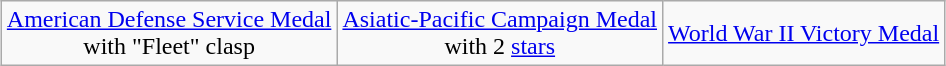<table class="wikitable" style="margin:1em auto; text-align:center;">
<tr>
<td><a href='#'>American Defense Service Medal</a><br>with "Fleet" clasp</td>
<td><a href='#'>Asiatic-Pacific Campaign Medal</a><br>with 2 <a href='#'>stars</a></td>
<td><a href='#'>World War II Victory Medal</a></td>
</tr>
</table>
